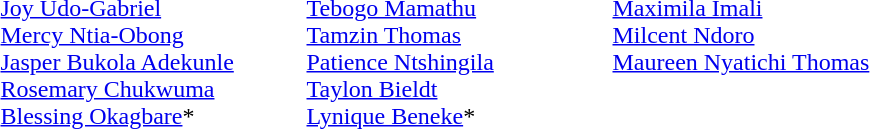<table>
<tr>
<td width=200 valign=top><em></em><br><a href='#'>Joy Udo-Gabriel</a><br><a href='#'>Mercy Ntia-Obong</a><br><a href='#'>Jasper Bukola Adekunle</a><br><a href='#'>Rosemary Chukwuma</a><br><a href='#'>Blessing Okagbare</a>*</td>
<td width=200 valign=top><em></em><br><a href='#'>Tebogo Mamathu</a><br><a href='#'>Tamzin Thomas</a><br><a href='#'>Patience Ntshingila</a><br><a href='#'>Taylon Bieldt</a><br><a href='#'>Lynique Beneke</a>*</td>
<td width=200 valign=top><em></em><br><a href='#'>Maximila Imali</a><br><a href='#'>Milcent Ndoro</a><br><a href='#'>Maureen Nyatichi Thomas</a><br> </td>
</tr>
</table>
